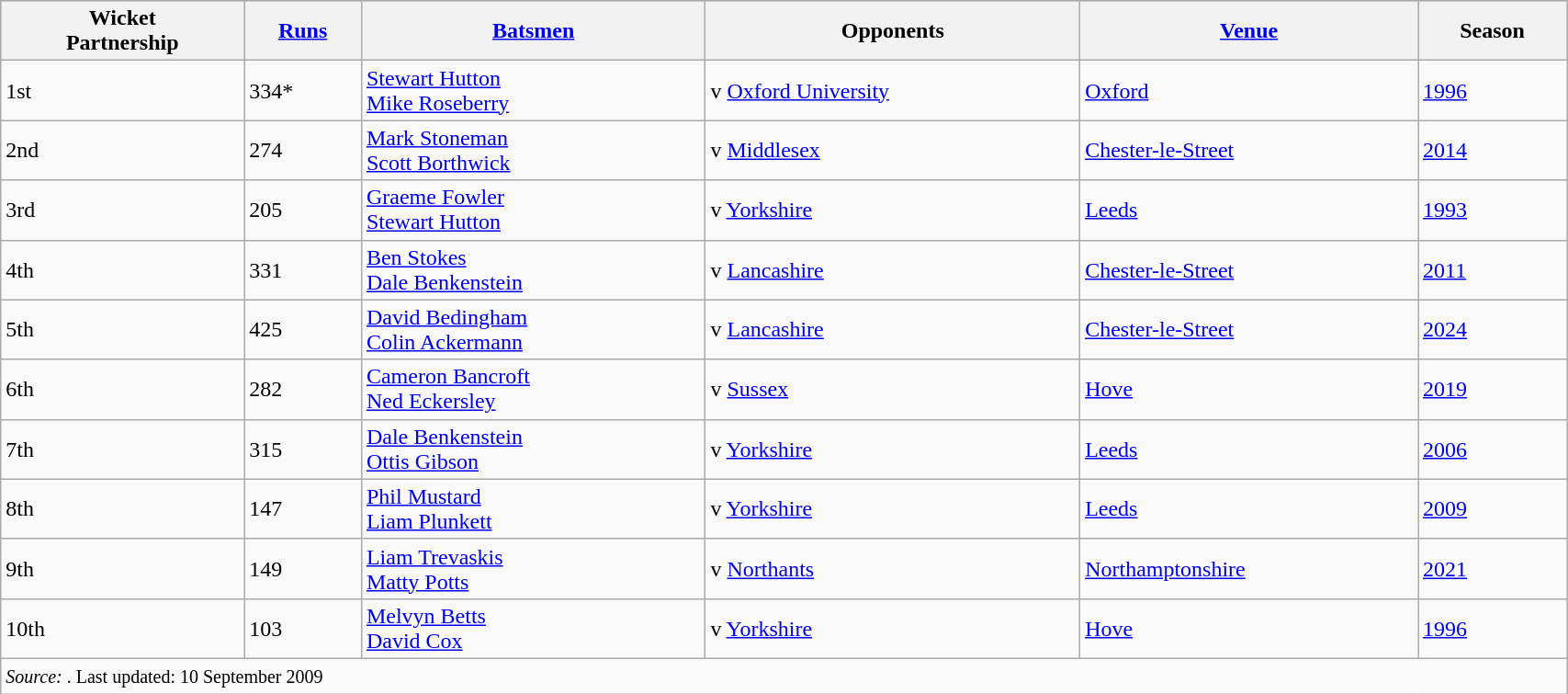<table class="wikitable" width=90%>
<tr bgcolor=#bdb76b>
<th>Wicket<br>Partnership</th>
<th><a href='#'>Runs</a></th>
<th><a href='#'>Batsmen</a></th>
<th>Opponents</th>
<th><a href='#'>Venue</a></th>
<th>Season</th>
</tr>
<tr>
<td>1st</td>
<td>334*</td>
<td> <a href='#'>Stewart Hutton</a><br> <a href='#'>Mike Roseberry</a></td>
<td>v <a href='#'>Oxford University</a></td>
<td><a href='#'>Oxford</a></td>
<td><a href='#'>1996</a></td>
</tr>
<tr>
<td>2nd</td>
<td>274</td>
<td> <a href='#'>Mark Stoneman</a><br> <a href='#'>Scott Borthwick</a></td>
<td>v <a href='#'>Middlesex</a></td>
<td><a href='#'>Chester-le-Street</a></td>
<td><a href='#'>2014</a></td>
</tr>
<tr>
<td>3rd</td>
<td>205</td>
<td> <a href='#'>Graeme Fowler</a><br> <a href='#'>Stewart Hutton</a></td>
<td>v <a href='#'>Yorkshire</a></td>
<td><a href='#'>Leeds</a></td>
<td><a href='#'>1993</a></td>
</tr>
<tr>
<td>4th</td>
<td>331</td>
<td> <a href='#'>Ben Stokes</a><br> <a href='#'>Dale Benkenstein</a></td>
<td>v <a href='#'>Lancashire</a></td>
<td><a href='#'>Chester-le-Street</a></td>
<td><a href='#'>2011</a></td>
</tr>
<tr>
<td>5th</td>
<td>425</td>
<td> <a href='#'>David Bedingham</a><br> <a href='#'>Colin Ackermann</a></td>
<td>v <a href='#'>Lancashire</a></td>
<td><a href='#'>Chester-le-Street</a></td>
<td><a href='#'>2024</a></td>
</tr>
<tr>
<td>6th</td>
<td>282</td>
<td> <a href='#'>Cameron Bancroft</a><br> <a href='#'>Ned Eckersley</a></td>
<td>v <a href='#'>Sussex</a></td>
<td><a href='#'>Hove</a></td>
<td><a href='#'>2019</a></td>
</tr>
<tr>
<td>7th</td>
<td>315</td>
<td> <a href='#'>Dale Benkenstein</a><br> <a href='#'>Ottis Gibson</a></td>
<td>v <a href='#'>Yorkshire</a></td>
<td><a href='#'>Leeds</a></td>
<td><a href='#'>2006</a></td>
</tr>
<tr>
<td>8th</td>
<td>147</td>
<td> <a href='#'>Phil Mustard</a><br> <a href='#'>Liam Plunkett</a></td>
<td>v <a href='#'>Yorkshire</a></td>
<td><a href='#'>Leeds</a></td>
<td><a href='#'>2009</a></td>
</tr>
<tr>
<td>9th</td>
<td>149</td>
<td> <a href='#'>Liam Trevaskis</a><br> <a href='#'>Matty Potts</a></td>
<td>v <a href='#'>Northants</a></td>
<td><a href='#'>Northamptonshire</a></td>
<td><a href='#'>2021</a></td>
</tr>
<tr>
<td>10th</td>
<td>103</td>
<td> <a href='#'>Melvyn Betts</a><br> <a href='#'>David Cox</a></td>
<td>v <a href='#'>Yorkshire</a></td>
<td><a href='#'>Hove</a></td>
<td><a href='#'>1996</a></td>
</tr>
<tr>
<td colspan=6><small><em>Source: </em>. Last updated: 10 September 2009</small></td>
</tr>
</table>
